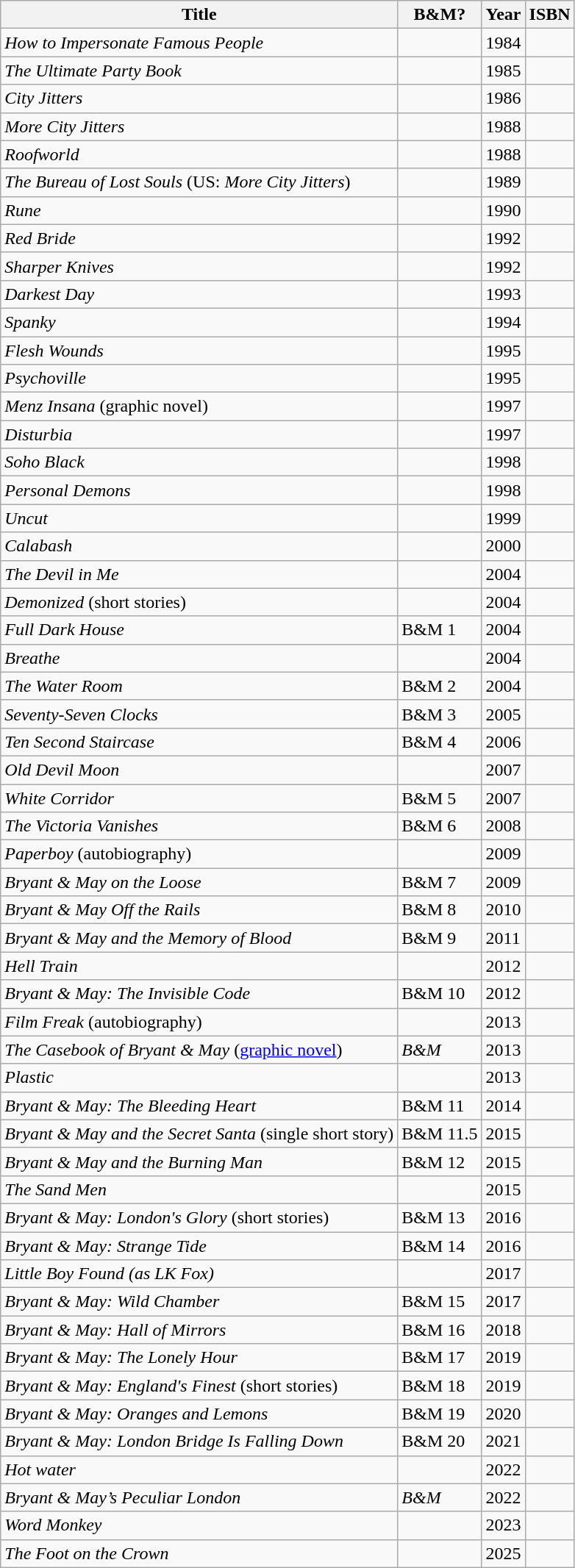<table class="wikitable">
<tr>
<th>Title</th>
<th>B&M?</th>
<th>Year</th>
<th>ISBN</th>
</tr>
<tr>
<td><em>How to Impersonate Famous People</em></td>
<td></td>
<td>1984</td>
<td></td>
</tr>
<tr>
<td><em>The Ultimate Party Book</em></td>
<td></td>
<td>1985</td>
<td></td>
</tr>
<tr>
<td><em>City Jitters</em></td>
<td></td>
<td>1986</td>
<td></td>
</tr>
<tr>
<td><em>More City Jitters</em></td>
<td></td>
<td>1988</td>
<td></td>
</tr>
<tr>
<td><em>Roofworld</em></td>
<td></td>
<td>1988</td>
<td></td>
</tr>
<tr>
<td><em>The Bureau of Lost Souls</em> (US: <em>More City Jitters</em>)</td>
<td></td>
<td>1989</td>
<td></td>
</tr>
<tr>
<td><em>Rune</em></td>
<td></td>
<td>1990</td>
<td></td>
</tr>
<tr>
<td><em>Red Bride</em></td>
<td></td>
<td>1992</td>
<td></td>
</tr>
<tr>
<td><em>Sharper Knives</em></td>
<td></td>
<td>1992</td>
<td></td>
</tr>
<tr>
<td><em>Darkest Day</em></td>
<td></td>
<td>1993</td>
<td></td>
</tr>
<tr>
<td><em>Spanky</em></td>
<td></td>
<td>1994</td>
<td></td>
</tr>
<tr>
<td><em>Flesh Wounds</em></td>
<td></td>
<td>1995</td>
<td></td>
</tr>
<tr>
<td><em>Psychoville</em></td>
<td></td>
<td>1995</td>
<td></td>
</tr>
<tr>
<td><em>Menz Insana</em> (graphic novel)</td>
<td></td>
<td>1997</td>
<td></td>
</tr>
<tr>
<td><em>Disturbia</em></td>
<td></td>
<td>1997</td>
<td></td>
</tr>
<tr>
<td><em>Soho Black</em></td>
<td></td>
<td>1998</td>
<td></td>
</tr>
<tr>
<td><em>Personal Demons</em></td>
<td></td>
<td>1998</td>
<td></td>
</tr>
<tr>
<td><em>Uncut</em></td>
<td></td>
<td>1999</td>
<td></td>
</tr>
<tr>
<td><em>Calabash</em></td>
<td></td>
<td>2000</td>
<td></td>
</tr>
<tr>
<td><em>The Devil in Me</em></td>
<td></td>
<td>2004</td>
<td></td>
</tr>
<tr>
<td><em>Demonized</em> (short stories)</td>
<td></td>
<td>2004</td>
<td></td>
</tr>
<tr>
<td><em>Full Dark House</em></td>
<td>B&M 1</td>
<td>2004</td>
<td></td>
</tr>
<tr>
<td><em>Breathe</em></td>
<td></td>
<td>2004</td>
<td></td>
</tr>
<tr>
<td><em>The Water Room</em></td>
<td>B&M 2</td>
<td>2004</td>
<td></td>
</tr>
<tr>
<td><em>Seventy-Seven Clocks</em></td>
<td>B&M 3</td>
<td>2005</td>
<td></td>
</tr>
<tr>
<td><em>Ten Second Staircase</em></td>
<td>B&M 4</td>
<td>2006</td>
<td></td>
</tr>
<tr>
<td><em>Old Devil Moon</em></td>
<td></td>
<td>2007</td>
<td></td>
</tr>
<tr>
<td><em>White Corridor</em></td>
<td>B&M 5</td>
<td>2007</td>
<td></td>
</tr>
<tr>
<td><em>The Victoria Vanishes</em></td>
<td>B&M 6</td>
<td>2008</td>
<td></td>
</tr>
<tr>
<td><em>Paperboy</em> (autobiography)</td>
<td></td>
<td>2009</td>
<td></td>
</tr>
<tr>
<td><em>Bryant & May on the Loose</em></td>
<td>B&M 7</td>
<td>2009</td>
<td></td>
</tr>
<tr>
<td><em>Bryant & May Off the Rails</em></td>
<td>B&M 8</td>
<td>2010</td>
<td></td>
</tr>
<tr>
<td><em>Bryant & May and the Memory of Blood</em></td>
<td>B&M 9</td>
<td>2011</td>
<td></td>
</tr>
<tr>
<td><em>Hell Train</em></td>
<td></td>
<td>2012</td>
<td></td>
</tr>
<tr>
<td><em>Bryant & May: The Invisible Code</em></td>
<td>B&M 10</td>
<td>2012</td>
<td></td>
</tr>
<tr>
<td><em>Film Freak</em> (autobiography)</td>
<td></td>
<td>2013</td>
<td></td>
</tr>
<tr>
<td><em>The Casebook of Bryant & May</em> (<a href='#'>graphic novel</a>)</td>
<td><em>B&M</em></td>
<td>2013</td>
<td></td>
</tr>
<tr>
<td><em>Plastic</em></td>
<td></td>
<td>2013</td>
<td></td>
</tr>
<tr>
<td><em>Bryant & May: The Bleeding Heart</em></td>
<td>B&M 11</td>
<td>2014</td>
<td></td>
</tr>
<tr>
<td><em>Bryant & May and the Secret Santa</em> (single short story)</td>
<td>B&M 11.5</td>
<td>2015</td>
<td></td>
</tr>
<tr>
<td><em>Bryant & May and the Burning Man</em></td>
<td>B&M 12</td>
<td>2015</td>
<td></td>
</tr>
<tr>
<td><em>The Sand Men</em></td>
<td></td>
<td>2015</td>
<td></td>
</tr>
<tr>
<td><em>Bryant & May: London's Glory</em> (short stories)</td>
<td>B&M 13</td>
<td>2016</td>
<td></td>
</tr>
<tr>
<td><em>Bryant & May: Strange Tide</em></td>
<td>B&M 14</td>
<td>2016</td>
<td></td>
</tr>
<tr>
<td><em>Little Boy Found (as LK Fox)</em></td>
<td></td>
<td>2017</td>
<td></td>
</tr>
<tr>
<td><em>Bryant & May: Wild Chamber</em></td>
<td>B&M 15</td>
<td>2017</td>
<td></td>
</tr>
<tr>
<td><em>Bryant & May: Hall of Mirrors</em></td>
<td>B&M 16</td>
<td>2018</td>
<td></td>
</tr>
<tr>
<td><em>Bryant & May: The Lonely Hour</em></td>
<td>B&M 17</td>
<td>2019</td>
<td></td>
</tr>
<tr>
<td><em>Bryant & May: England's Finest</em> (short stories)</td>
<td>B&M 18</td>
<td>2019</td>
<td></td>
</tr>
<tr>
<td><em>Bryant & May: Oranges and Lemons</em></td>
<td>B&M 19</td>
<td>2020</td>
<td></td>
</tr>
<tr>
<td><em>Bryant & May: London Bridge Is Falling Down</em></td>
<td>B&M 20</td>
<td>2021</td>
<td></td>
</tr>
<tr>
<td><em>Hot water</em></td>
<td></td>
<td>2022</td>
<td></td>
</tr>
<tr>
<td><em>Bryant & May’s Peculiar London</em></td>
<td><em>B&M</em></td>
<td>2022</td>
<td></td>
</tr>
<tr>
<td><em>Word Monkey</em></td>
<td></td>
<td>2023</td>
<td></td>
</tr>
<tr>
<td><em>The Foot on the Crown</em></td>
<td></td>
<td>2025</td>
<td></td>
</tr>
</table>
